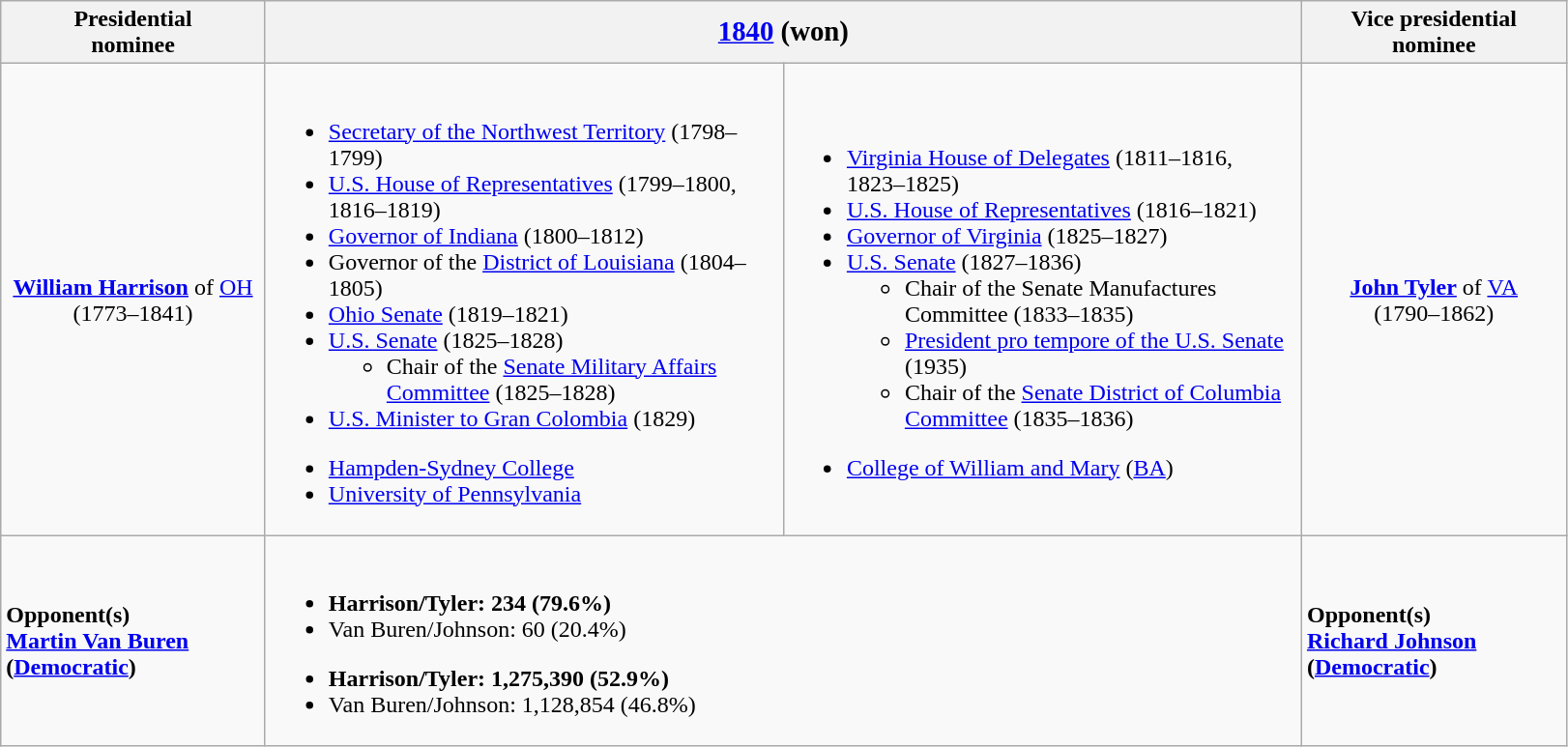<table class="wikitable">
<tr>
<th width=175>Presidential<br>nominee</th>
<th colspan=2><big><a href='#'>1840</a> (won)</big></th>
<th width=175>Vice presidential<br>nominee</th>
</tr>
<tr>
<td style="text-align:center;"><strong><a href='#'>William Harrison</a></strong> of <a href='#'>OH</a><br>(1773–1841)<br></td>
<td width=350><br><ul><li><a href='#'>Secretary of the Northwest Territory</a> (1798–1799)</li><li><a href='#'>U.S. House of Representatives</a> (1799–1800, 1816–1819)</li><li><a href='#'>Governor of Indiana</a> (1800–1812)</li><li>Governor of the <a href='#'>District of Louisiana</a> (1804–1805)</li><li><a href='#'>Ohio Senate</a> (1819–1821)</li><li><a href='#'>U.S. Senate</a> (1825–1828)<ul><li>Chair of the <a href='#'>Senate Military Affairs Committee</a> (1825–1828)</li></ul></li><li><a href='#'>U.S. Minister to Gran Colombia</a> (1829)</li></ul><ul><li><a href='#'>Hampden-Sydney College</a></li><li><a href='#'>University of Pennsylvania</a></li></ul></td>
<td width=350><br><ul><li><a href='#'>Virginia House of Delegates</a> (1811–1816, 1823–1825)</li><li><a href='#'>U.S. House of Representatives</a> (1816–1821)</li><li><a href='#'>Governor of Virginia</a> (1825–1827)</li><li><a href='#'>U.S. Senate</a> (1827–1836)<ul><li>Chair of the Senate Manufactures Committee (1833–1835)</li><li><a href='#'>President pro tempore of the U.S. Senate</a> (1935)</li><li>Chair of the <a href='#'>Senate District of Columbia Committee</a> (1835–1836)</li></ul></li></ul><ul><li><a href='#'>College of William and Mary</a> (<a href='#'>BA</a>)</li></ul></td>
<td style="text-align:center;"><strong><a href='#'>John Tyler</a></strong> of <a href='#'>VA</a><br>(1790–1862)<br></td>
</tr>
<tr>
<td><strong>Opponent(s)</strong><br><strong><a href='#'>Martin Van Buren</a> (<a href='#'>Democratic</a>)</strong></td>
<td colspan=2><br><ul><li><strong>Harrison/Tyler: 234 (79.6%)</strong></li><li>Van Buren/Johnson: 60 (20.4%)</li></ul><ul><li><strong>Harrison/Tyler: 1,275,390 (52.9%)</strong></li><li>Van Buren/Johnson: 1,128,854 (46.8%)</li></ul></td>
<td><strong>Opponent(s)</strong><br><strong><a href='#'>Richard Johnson</a> (<a href='#'>Democratic</a>)</strong></td>
</tr>
</table>
